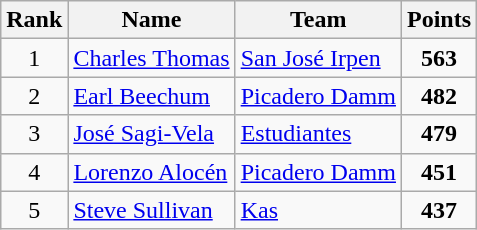<table class="wikitable" style="text-align: center;">
<tr>
<th>Rank</th>
<th>Name</th>
<th>Team</th>
<th>Points</th>
</tr>
<tr>
<td>1</td>
<td style="text-align:left;"> <a href='#'>Charles Thomas</a></td>
<td style="text-align:left;"><a href='#'>San José Irpen</a></td>
<td><strong>563</strong></td>
</tr>
<tr>
<td>2</td>
<td style="text-align:left;"> <a href='#'>Earl Beechum</a></td>
<td style="text-align:left;"><a href='#'>Picadero Damm</a></td>
<td><strong>482</strong></td>
</tr>
<tr>
<td>3</td>
<td style="text-align:left;"> <a href='#'>José Sagi-Vela</a></td>
<td style="text-align:left;"><a href='#'>Estudiantes</a></td>
<td><strong>479</strong></td>
</tr>
<tr>
<td>4</td>
<td style="text-align:left;"> <a href='#'>Lorenzo Alocén</a></td>
<td style="text-align:left;"><a href='#'>Picadero Damm</a></td>
<td><strong>451</strong></td>
</tr>
<tr>
<td>5</td>
<td style="text-align:left;"> <a href='#'>Steve Sullivan</a></td>
<td style="text-align:left;"><a href='#'>Kas</a></td>
<td><strong>437</strong></td>
</tr>
</table>
